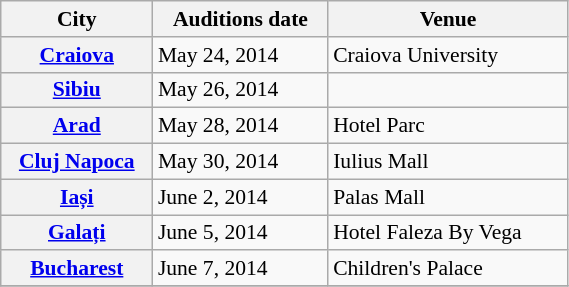<table class="wikitable plainrowheaders" style="font-size:90%; width:30%;">
<tr>
<th scope="col">City</th>
<th scope="col">Auditions date</th>
<th scope="col">Venue</th>
</tr>
<tr>
<th scope="row"><a href='#'>Craiova</a></th>
<td>May 24, 2014</td>
<td>Craiova University</td>
</tr>
<tr>
<th scope="row"><a href='#'>Sibiu</a></th>
<td>May 26, 2014</td>
<td></td>
</tr>
<tr>
<th scope="row"><a href='#'>Arad</a></th>
<td>May 28, 2014</td>
<td>Hotel Parc</td>
</tr>
<tr>
<th scope="row"><a href='#'>Cluj Napoca</a></th>
<td>May 30, 2014</td>
<td>Iulius Mall</td>
</tr>
<tr>
<th scope="row"><a href='#'>Iași</a></th>
<td>June 2, 2014</td>
<td>Palas Mall</td>
</tr>
<tr>
<th scope="row"><a href='#'>Galați</a></th>
<td>June 5, 2014</td>
<td>Hotel Faleza By Vega</td>
</tr>
<tr>
<th scope="row"><a href='#'>Bucharest</a></th>
<td>June 7, 2014</td>
<td>Children's Palace</td>
</tr>
<tr>
</tr>
</table>
